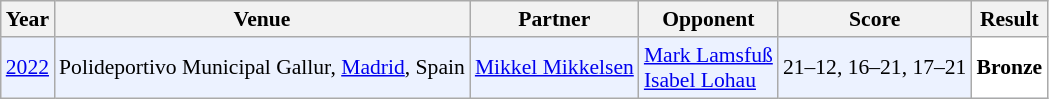<table class="sortable wikitable" style="font-size: 90%;">
<tr>
<th>Year</th>
<th>Venue</th>
<th>Partner</th>
<th>Opponent</th>
<th>Score</th>
<th>Result</th>
</tr>
<tr style="background:#ECF2FF">
<td align="center"><a href='#'>2022</a></td>
<td align="left">Polideportivo Municipal Gallur, <a href='#'>Madrid</a>, Spain</td>
<td align="left"> <a href='#'>Mikkel Mikkelsen</a></td>
<td align="left"> <a href='#'>Mark Lamsfuß</a><br> <a href='#'>Isabel Lohau</a></td>
<td align="left">21–12, 16–21, 17–21</td>
<td style="text-align:left; background:white"> <strong>Bronze</strong></td>
</tr>
</table>
